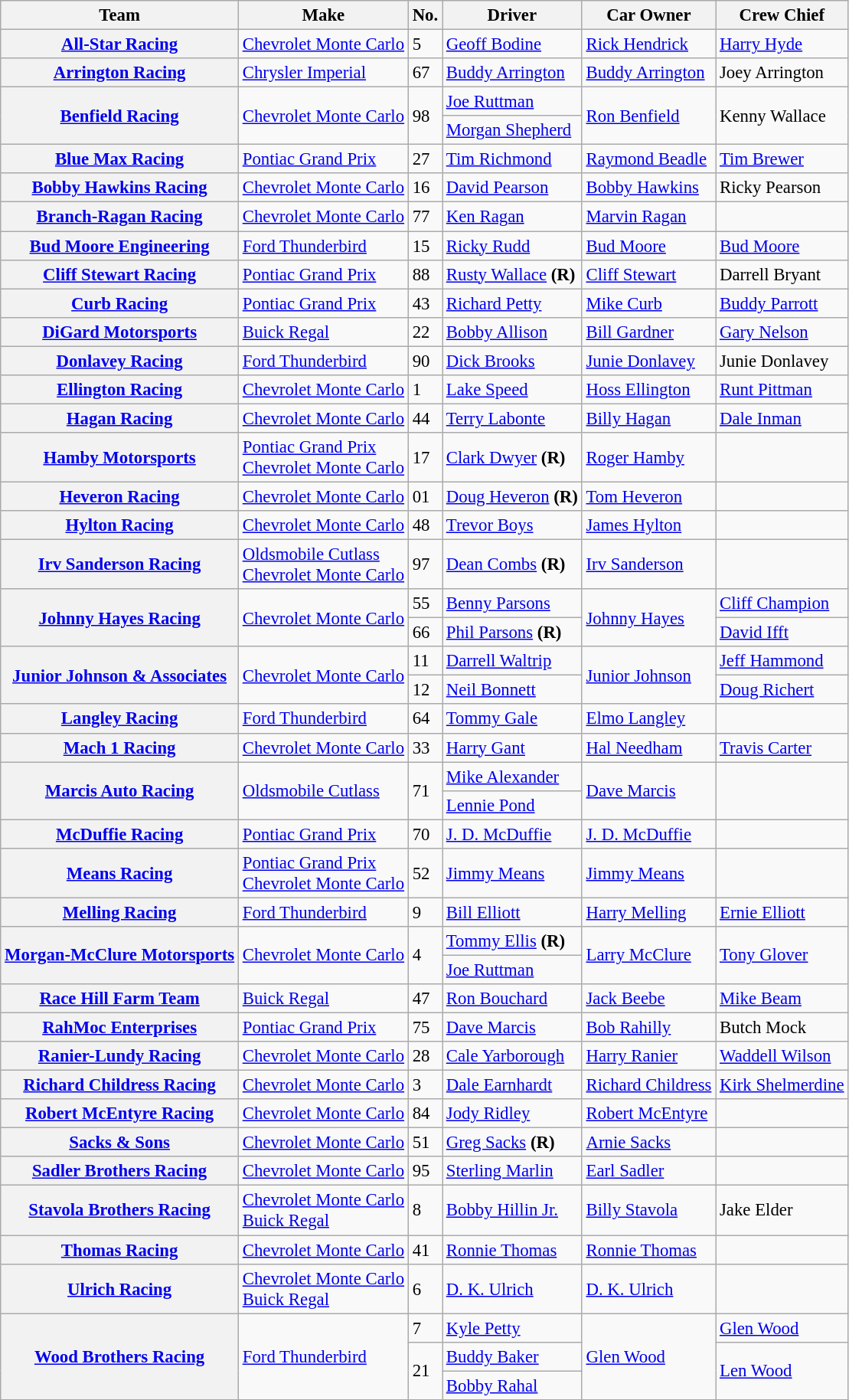<table class="wikitable" style="font-size: 95%;">
<tr>
<th>Team</th>
<th>Make</th>
<th>No.</th>
<th>Driver</th>
<th>Car Owner</th>
<th>Crew Chief</th>
</tr>
<tr>
<th><a href='#'>All-Star Racing</a></th>
<td><a href='#'>Chevrolet Monte Carlo</a></td>
<td>5</td>
<td><a href='#'>Geoff Bodine</a></td>
<td><a href='#'>Rick Hendrick</a></td>
<td><a href='#'>Harry Hyde</a></td>
</tr>
<tr>
<th><a href='#'>Arrington Racing</a></th>
<td><a href='#'>Chrysler Imperial</a></td>
<td>67</td>
<td><a href='#'>Buddy Arrington</a></td>
<td><a href='#'>Buddy Arrington</a></td>
<td>Joey Arrington</td>
</tr>
<tr>
<th rowspan=2><a href='#'>Benfield Racing</a></th>
<td rowspan=2><a href='#'>Chevrolet Monte Carlo</a></td>
<td rowspan="2">98</td>
<td><a href='#'>Joe Ruttman</a> <small></small></td>
<td rowspan=2><a href='#'>Ron Benfield</a></td>
<td rowspan=2>Kenny Wallace</td>
</tr>
<tr>
<td><a href='#'>Morgan Shepherd</a> <small></small></td>
</tr>
<tr>
<th><a href='#'>Blue Max Racing</a></th>
<td><a href='#'>Pontiac Grand Prix</a></td>
<td>27</td>
<td><a href='#'>Tim Richmond</a></td>
<td><a href='#'>Raymond Beadle</a></td>
<td><a href='#'>Tim Brewer</a></td>
</tr>
<tr>
<th><a href='#'>Bobby Hawkins Racing</a></th>
<td><a href='#'>Chevrolet Monte Carlo</a></td>
<td>16</td>
<td><a href='#'>David Pearson</a></td>
<td><a href='#'>Bobby Hawkins</a></td>
<td>Ricky Pearson</td>
</tr>
<tr>
<th><a href='#'>Branch-Ragan Racing</a></th>
<td><a href='#'>Chevrolet Monte Carlo</a></td>
<td>77</td>
<td><a href='#'>Ken Ragan</a></td>
<td><a href='#'>Marvin Ragan</a></td>
<td></td>
</tr>
<tr>
<th><a href='#'>Bud Moore Engineering</a></th>
<td><a href='#'>Ford Thunderbird</a></td>
<td>15</td>
<td><a href='#'>Ricky Rudd</a></td>
<td><a href='#'>Bud Moore</a></td>
<td><a href='#'>Bud Moore</a></td>
</tr>
<tr>
<th><a href='#'>Cliff Stewart Racing</a></th>
<td><a href='#'>Pontiac Grand Prix</a></td>
<td>88</td>
<td><a href='#'>Rusty Wallace</a> <strong>(R)</strong></td>
<td><a href='#'>Cliff Stewart</a></td>
<td>Darrell Bryant</td>
</tr>
<tr>
<th><a href='#'>Curb Racing</a></th>
<td><a href='#'>Pontiac Grand Prix</a></td>
<td>43</td>
<td><a href='#'>Richard Petty</a></td>
<td><a href='#'>Mike Curb</a></td>
<td><a href='#'>Buddy Parrott</a></td>
</tr>
<tr>
<th><a href='#'>DiGard Motorsports</a></th>
<td><a href='#'>Buick Regal</a></td>
<td>22</td>
<td><a href='#'>Bobby Allison</a></td>
<td><a href='#'>Bill Gardner</a></td>
<td><a href='#'>Gary Nelson</a></td>
</tr>
<tr>
<th><a href='#'>Donlavey Racing</a></th>
<td><a href='#'>Ford Thunderbird</a></td>
<td>90</td>
<td><a href='#'>Dick Brooks</a></td>
<td><a href='#'>Junie Donlavey</a></td>
<td>Junie Donlavey</td>
</tr>
<tr>
<th><a href='#'>Ellington Racing</a></th>
<td><a href='#'>Chevrolet Monte Carlo</a></td>
<td>1</td>
<td><a href='#'>Lake Speed</a></td>
<td><a href='#'>Hoss Ellington</a></td>
<td><a href='#'>Runt Pittman</a></td>
</tr>
<tr>
<th><a href='#'>Hagan Racing</a></th>
<td><a href='#'>Chevrolet Monte Carlo</a></td>
<td>44</td>
<td><a href='#'>Terry Labonte</a></td>
<td><a href='#'>Billy Hagan</a></td>
<td><a href='#'>Dale Inman</a></td>
</tr>
<tr>
<th><a href='#'>Hamby Motorsports</a></th>
<td><a href='#'>Pontiac Grand Prix</a> <br> <a href='#'>Chevrolet Monte Carlo</a></td>
<td>17</td>
<td><a href='#'>Clark Dwyer</a> <strong>(R)</strong></td>
<td><a href='#'>Roger Hamby</a></td>
<td></td>
</tr>
<tr>
<th><a href='#'>Heveron Racing</a></th>
<td><a href='#'>Chevrolet Monte Carlo</a></td>
<td>01</td>
<td><a href='#'>Doug Heveron</a> <strong>(R)</strong></td>
<td><a href='#'>Tom Heveron</a></td>
<td></td>
</tr>
<tr>
<th><a href='#'>Hylton Racing</a></th>
<td><a href='#'>Chevrolet Monte Carlo</a></td>
<td>48</td>
<td><a href='#'>Trevor Boys</a></td>
<td><a href='#'>James Hylton</a></td>
<td></td>
</tr>
<tr>
<th><a href='#'>Irv Sanderson Racing</a></th>
<td><a href='#'>Oldsmobile Cutlass</a> <br> <a href='#'>Chevrolet Monte Carlo</a></td>
<td>97</td>
<td><a href='#'>Dean Combs</a> <strong>(R)</strong></td>
<td><a href='#'>Irv Sanderson</a></td>
<td></td>
</tr>
<tr>
<th rowspan=2><a href='#'>Johnny Hayes Racing</a></th>
<td rowspan=2><a href='#'>Chevrolet Monte Carlo</a></td>
<td>55</td>
<td><a href='#'>Benny Parsons</a></td>
<td rowspan=2><a href='#'>Johnny Hayes</a></td>
<td><a href='#'>Cliff Champion</a></td>
</tr>
<tr>
<td>66</td>
<td><a href='#'>Phil Parsons</a> <strong>(R)</strong></td>
<td><a href='#'>David Ifft</a></td>
</tr>
<tr>
<th rowspan=2><a href='#'>Junior Johnson & Associates</a></th>
<td rowspan=2><a href='#'>Chevrolet Monte Carlo</a></td>
<td>11</td>
<td><a href='#'>Darrell Waltrip</a></td>
<td rowspan=2><a href='#'>Junior Johnson</a></td>
<td><a href='#'>Jeff Hammond</a></td>
</tr>
<tr>
<td>12</td>
<td><a href='#'>Neil Bonnett</a></td>
<td><a href='#'>Doug Richert</a></td>
</tr>
<tr>
<th><a href='#'>Langley Racing</a></th>
<td><a href='#'>Ford Thunderbird</a></td>
<td>64</td>
<td><a href='#'>Tommy Gale</a></td>
<td><a href='#'>Elmo Langley</a></td>
<td></td>
</tr>
<tr>
<th><a href='#'>Mach 1 Racing</a></th>
<td><a href='#'>Chevrolet Monte Carlo</a></td>
<td>33</td>
<td><a href='#'>Harry Gant</a></td>
<td><a href='#'>Hal Needham</a></td>
<td><a href='#'>Travis Carter</a></td>
</tr>
<tr>
<th rowspan=2><a href='#'>Marcis Auto Racing</a></th>
<td rowspan=2><a href='#'>Oldsmobile Cutlass</a></td>
<td rowspan="2">71</td>
<td><a href='#'>Mike Alexander</a> <small></small></td>
<td rowspan=2><a href='#'>Dave Marcis</a></td>
<td rowspan=2></td>
</tr>
<tr>
<td><a href='#'>Lennie Pond</a> <small></small></td>
</tr>
<tr>
<th><a href='#'>McDuffie Racing</a></th>
<td><a href='#'>Pontiac Grand Prix</a></td>
<td>70</td>
<td><a href='#'>J. D. McDuffie</a></td>
<td><a href='#'>J. D. McDuffie</a></td>
<td></td>
</tr>
<tr>
<th><a href='#'>Means Racing</a></th>
<td><a href='#'>Pontiac Grand Prix</a> <br> <a href='#'>Chevrolet Monte Carlo</a></td>
<td>52</td>
<td><a href='#'>Jimmy Means</a></td>
<td><a href='#'>Jimmy Means</a></td>
<td></td>
</tr>
<tr>
<th><a href='#'>Melling Racing</a></th>
<td><a href='#'>Ford Thunderbird</a></td>
<td>9</td>
<td><a href='#'>Bill Elliott</a></td>
<td><a href='#'>Harry Melling</a></td>
<td><a href='#'>Ernie Elliott</a></td>
</tr>
<tr>
<th rowspan=2><a href='#'>Morgan-McClure Motorsports</a></th>
<td rowspan=2><a href='#'>Chevrolet Monte Carlo</a></td>
<td rowspan="2">4</td>
<td><a href='#'>Tommy Ellis</a> <small></small> <strong>(R)</strong></td>
<td rowspan=2><a href='#'>Larry McClure</a></td>
<td rowspan=2><a href='#'>Tony Glover</a></td>
</tr>
<tr>
<td><a href='#'>Joe Ruttman</a> <small></small></td>
</tr>
<tr>
<th><a href='#'>Race Hill Farm Team</a></th>
<td><a href='#'>Buick Regal</a></td>
<td>47</td>
<td><a href='#'>Ron Bouchard</a></td>
<td><a href='#'>Jack Beebe</a></td>
<td><a href='#'>Mike Beam</a></td>
</tr>
<tr>
<th><a href='#'>RahMoc Enterprises</a></th>
<td><a href='#'>Pontiac Grand Prix</a></td>
<td>75</td>
<td><a href='#'>Dave Marcis</a></td>
<td><a href='#'>Bob Rahilly</a></td>
<td>Butch Mock</td>
</tr>
<tr>
<th><a href='#'>Ranier-Lundy Racing</a></th>
<td><a href='#'>Chevrolet Monte Carlo</a></td>
<td>28</td>
<td><a href='#'>Cale Yarborough</a></td>
<td><a href='#'>Harry Ranier</a></td>
<td><a href='#'>Waddell Wilson</a></td>
</tr>
<tr>
<th><a href='#'>Richard Childress Racing</a></th>
<td><a href='#'>Chevrolet Monte Carlo</a></td>
<td>3</td>
<td><a href='#'>Dale Earnhardt</a></td>
<td><a href='#'>Richard Childress</a></td>
<td><a href='#'>Kirk Shelmerdine</a></td>
</tr>
<tr>
<th><a href='#'>Robert McEntyre Racing</a></th>
<td><a href='#'>Chevrolet Monte Carlo</a></td>
<td>84</td>
<td><a href='#'>Jody Ridley</a></td>
<td><a href='#'>Robert McEntyre</a></td>
<td></td>
</tr>
<tr>
<th><a href='#'>Sacks & Sons</a></th>
<td><a href='#'>Chevrolet Monte Carlo</a></td>
<td>51</td>
<td><a href='#'>Greg Sacks</a> <small></small> <strong>(R)</strong></td>
<td><a href='#'>Arnie Sacks</a></td>
<td></td>
</tr>
<tr>
<th><a href='#'>Sadler Brothers Racing</a></th>
<td><a href='#'>Chevrolet Monte Carlo</a></td>
<td>95</td>
<td><a href='#'>Sterling Marlin</a></td>
<td><a href='#'>Earl Sadler</a></td>
<td></td>
</tr>
<tr>
<th><a href='#'>Stavola Brothers Racing</a></th>
<td><a href='#'>Chevrolet Monte Carlo</a> <br> <a href='#'>Buick Regal</a></td>
<td>8</td>
<td><a href='#'>Bobby Hillin Jr.</a></td>
<td><a href='#'>Billy Stavola</a></td>
<td>Jake Elder</td>
</tr>
<tr>
<th><a href='#'>Thomas Racing</a></th>
<td><a href='#'>Chevrolet Monte Carlo</a></td>
<td>41</td>
<td><a href='#'>Ronnie Thomas</a></td>
<td><a href='#'>Ronnie Thomas</a></td>
<td></td>
</tr>
<tr>
<th><a href='#'>Ulrich Racing</a></th>
<td><a href='#'>Chevrolet Monte Carlo</a> <br> <a href='#'>Buick Regal</a></td>
<td>6</td>
<td><a href='#'>D. K. Ulrich</a></td>
<td><a href='#'>D. K. Ulrich</a></td>
<td></td>
</tr>
<tr>
<th rowspan=3><a href='#'>Wood Brothers Racing</a></th>
<td rowspan=3><a href='#'>Ford Thunderbird</a></td>
<td>7</td>
<td><a href='#'>Kyle Petty</a></td>
<td rowspan=3><a href='#'>Glen Wood</a></td>
<td><a href='#'>Glen Wood</a></td>
</tr>
<tr>
<td rowspan="2">21</td>
<td><a href='#'>Buddy Baker</a> <small></small></td>
<td rowspan=2><a href='#'>Len Wood</a></td>
</tr>
<tr>
<td><a href='#'>Bobby Rahal</a> <small></small></td>
</tr>
</table>
